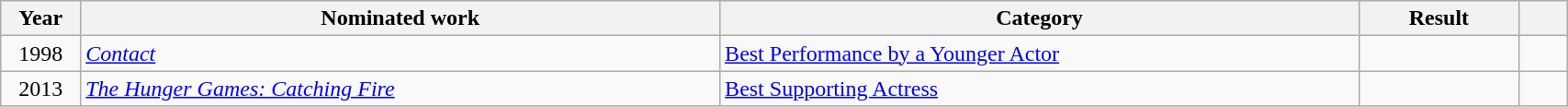<table class="wikitable" style="width:90%;">
<tr>
<th width=5%>Year</th>
<th style="width:40%;">Nominated work</th>
<th style="width:40%;">Category</th>
<th style="width:10%;">Result</th>
<th width=3%></th>
</tr>
<tr>
<td style="text-align:center;">1998</td>
<td><em><a href='#'>Contact</a></em></td>
<td><a href='#'>Best Performance by a Younger Actor</a></td>
<td></td>
<td style="text-align:center;"></td>
</tr>
<tr>
<td style="text-align:center;">2013</td>
<td><em><a href='#'>The Hunger Games: Catching Fire</a></em></td>
<td><a href='#'>Best Supporting Actress</a></td>
<td></td>
<td style="text-align:center;"></td>
</tr>
</table>
